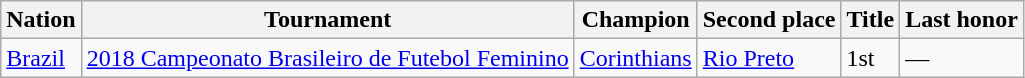<table class="wikitable sortable">
<tr>
<th>Nation</th>
<th>Tournament</th>
<th>Champion</th>
<th>Second place</th>
<th data-sort-type="number">Title</th>
<th>Last honor</th>
</tr>
<tr>
<td> <a href='#'>Brazil</a></td>
<td><a href='#'>2018 Campeonato Brasileiro de Futebol Feminino</a></td>
<td><a href='#'>Corinthians</a></td>
<td><a href='#'>Rio Preto</a></td>
<td>1st</td>
<td>—</td>
</tr>
</table>
